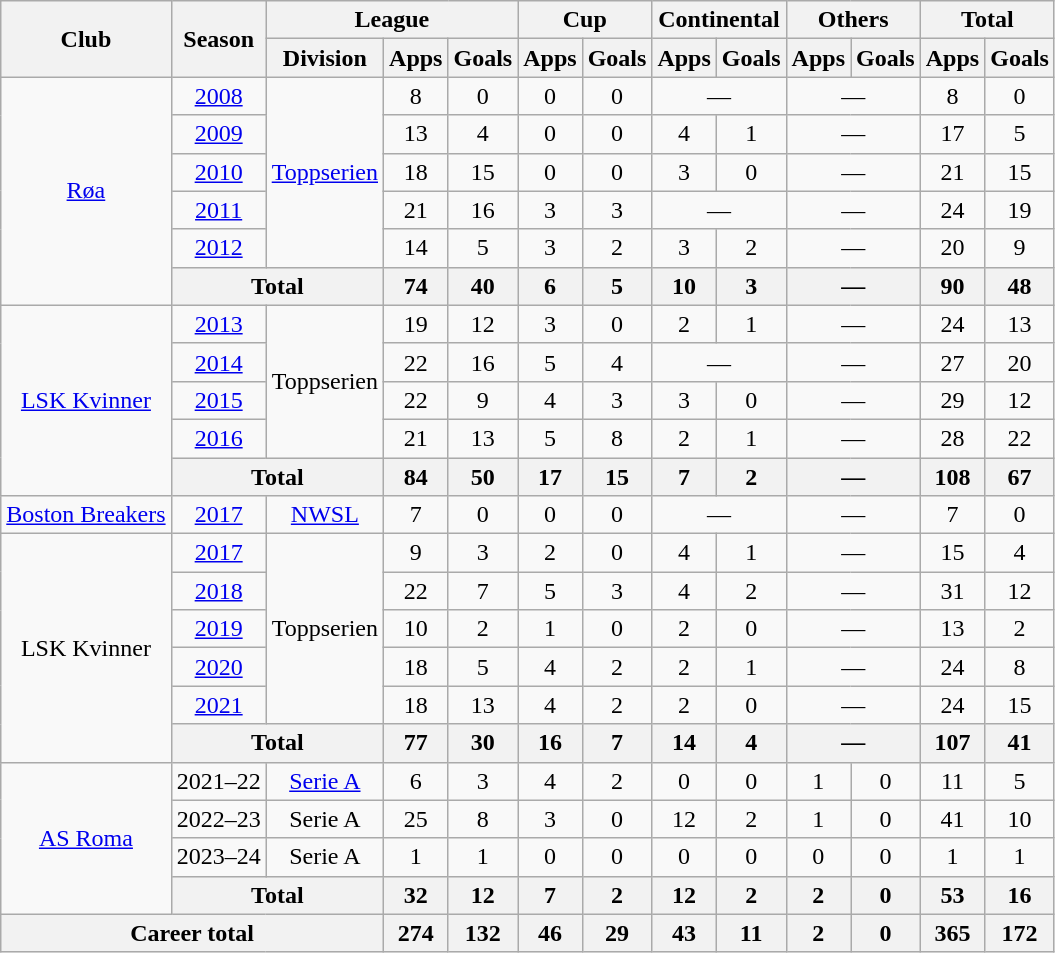<table class="wikitable" style="text-align:center">
<tr>
<th rowspan="2">Club</th>
<th rowspan="2">Season</th>
<th colspan="3">League</th>
<th colspan="2">Cup</th>
<th colspan="2">Continental</th>
<th colspan="2">Others</th>
<th colspan="2">Total</th>
</tr>
<tr>
<th>Division</th>
<th>Apps</th>
<th>Goals</th>
<th>Apps</th>
<th>Goals</th>
<th>Apps</th>
<th>Goals</th>
<th>Apps</th>
<th>Goals</th>
<th>Apps</th>
<th>Goals</th>
</tr>
<tr>
<td rowspan="6"><a href='#'>Røa</a></td>
<td><a href='#'>2008</a></td>
<td rowspan="5"><a href='#'>Toppserien</a></td>
<td>8</td>
<td>0</td>
<td>0</td>
<td>0</td>
<td colspan="2">—</td>
<td colspan="2">—</td>
<td>8</td>
<td>0</td>
</tr>
<tr>
<td><a href='#'>2009</a></td>
<td>13</td>
<td>4</td>
<td>0</td>
<td>0</td>
<td>4</td>
<td>1</td>
<td colspan="2">—</td>
<td>17</td>
<td>5</td>
</tr>
<tr>
<td><a href='#'>2010</a></td>
<td>18</td>
<td>15</td>
<td>0</td>
<td>0</td>
<td>3</td>
<td>0</td>
<td colspan="2">—</td>
<td>21</td>
<td>15</td>
</tr>
<tr>
<td><a href='#'>2011</a></td>
<td>21</td>
<td>16</td>
<td>3</td>
<td>3</td>
<td colspan="2">—</td>
<td colspan="2">—</td>
<td>24</td>
<td>19</td>
</tr>
<tr>
<td><a href='#'>2012</a></td>
<td>14</td>
<td>5</td>
<td>3</td>
<td>2</td>
<td>3</td>
<td>2</td>
<td colspan="2">—</td>
<td>20</td>
<td>9</td>
</tr>
<tr>
<th colspan="2">Total</th>
<th>74</th>
<th>40</th>
<th>6</th>
<th>5</th>
<th>10</th>
<th>3</th>
<th colspan="2">—</th>
<th>90</th>
<th>48</th>
</tr>
<tr>
<td rowspan="5"><a href='#'>LSK Kvinner</a></td>
<td><a href='#'>2013</a></td>
<td rowspan="4">Toppserien</td>
<td>19</td>
<td>12</td>
<td>3</td>
<td>0</td>
<td>2</td>
<td>1</td>
<td colspan="2">—</td>
<td>24</td>
<td>13</td>
</tr>
<tr>
<td><a href='#'>2014</a></td>
<td>22</td>
<td>16</td>
<td>5</td>
<td>4</td>
<td colspan="2">—</td>
<td colspan="2">—</td>
<td>27</td>
<td>20</td>
</tr>
<tr>
<td><a href='#'>2015</a></td>
<td>22</td>
<td>9</td>
<td>4</td>
<td>3</td>
<td>3</td>
<td>0</td>
<td colspan="2">—</td>
<td>29</td>
<td>12</td>
</tr>
<tr>
<td><a href='#'>2016</a></td>
<td>21</td>
<td>13</td>
<td>5</td>
<td>8</td>
<td>2</td>
<td>1</td>
<td colspan="2">—</td>
<td>28</td>
<td>22</td>
</tr>
<tr>
<th colspan="2">Total</th>
<th>84</th>
<th>50</th>
<th>17</th>
<th>15</th>
<th>7</th>
<th>2</th>
<th colspan="2">—</th>
<th>108</th>
<th>67</th>
</tr>
<tr>
<td><a href='#'>Boston Breakers</a></td>
<td><a href='#'>2017</a></td>
<td><a href='#'>NWSL</a></td>
<td>7</td>
<td>0</td>
<td>0</td>
<td>0</td>
<td colspan="2">—</td>
<td colspan="2">—</td>
<td>7</td>
<td>0</td>
</tr>
<tr>
<td rowspan="6">LSK Kvinner</td>
<td><a href='#'>2017</a></td>
<td rowspan="5">Toppserien</td>
<td>9</td>
<td>3</td>
<td>2</td>
<td>0</td>
<td>4</td>
<td>1</td>
<td colspan="2">—</td>
<td>15</td>
<td>4</td>
</tr>
<tr>
<td><a href='#'>2018</a></td>
<td>22</td>
<td>7</td>
<td>5</td>
<td>3</td>
<td>4</td>
<td>2</td>
<td colspan="2">—</td>
<td>31</td>
<td>12</td>
</tr>
<tr>
<td><a href='#'>2019</a></td>
<td>10</td>
<td>2</td>
<td>1</td>
<td>0</td>
<td>2</td>
<td>0</td>
<td colspan="2">—</td>
<td>13</td>
<td>2</td>
</tr>
<tr>
<td><a href='#'>2020</a></td>
<td>18</td>
<td>5</td>
<td>4</td>
<td>2</td>
<td>2</td>
<td>1</td>
<td colspan="2">—</td>
<td>24</td>
<td>8</td>
</tr>
<tr>
<td><a href='#'>2021</a></td>
<td>18</td>
<td>13</td>
<td>4</td>
<td>2</td>
<td>2</td>
<td>0</td>
<td colspan="2">—</td>
<td>24</td>
<td>15</td>
</tr>
<tr>
<th colspan="2">Total</th>
<th>77</th>
<th>30</th>
<th>16</th>
<th>7</th>
<th>14</th>
<th>4</th>
<th colspan="2">—</th>
<th>107</th>
<th>41</th>
</tr>
<tr>
<td rowspan="4"><a href='#'>AS Roma</a></td>
<td>2021–22</td>
<td><a href='#'>Serie A</a></td>
<td>6</td>
<td>3</td>
<td>4</td>
<td>2</td>
<td>0</td>
<td>0</td>
<td>1</td>
<td>0</td>
<td>11</td>
<td>5</td>
</tr>
<tr>
<td>2022–23</td>
<td>Serie A</td>
<td>25</td>
<td>8</td>
<td>3</td>
<td>0</td>
<td>12</td>
<td>2</td>
<td>1</td>
<td>0</td>
<td>41</td>
<td>10</td>
</tr>
<tr>
<td>2023–24</td>
<td>Serie A</td>
<td>1</td>
<td>1</td>
<td>0</td>
<td>0</td>
<td>0</td>
<td>0</td>
<td>0</td>
<td>0</td>
<td>1</td>
<td>1</td>
</tr>
<tr>
<th colspan="2">Total</th>
<th>32</th>
<th>12</th>
<th>7</th>
<th>2</th>
<th>12</th>
<th>2</th>
<th>2</th>
<th>0</th>
<th>53</th>
<th>16</th>
</tr>
<tr>
<th colspan="3">Career total</th>
<th>274</th>
<th>132</th>
<th>46</th>
<th>29</th>
<th>43</th>
<th>11</th>
<th>2</th>
<th>0</th>
<th>365</th>
<th>172</th>
</tr>
</table>
